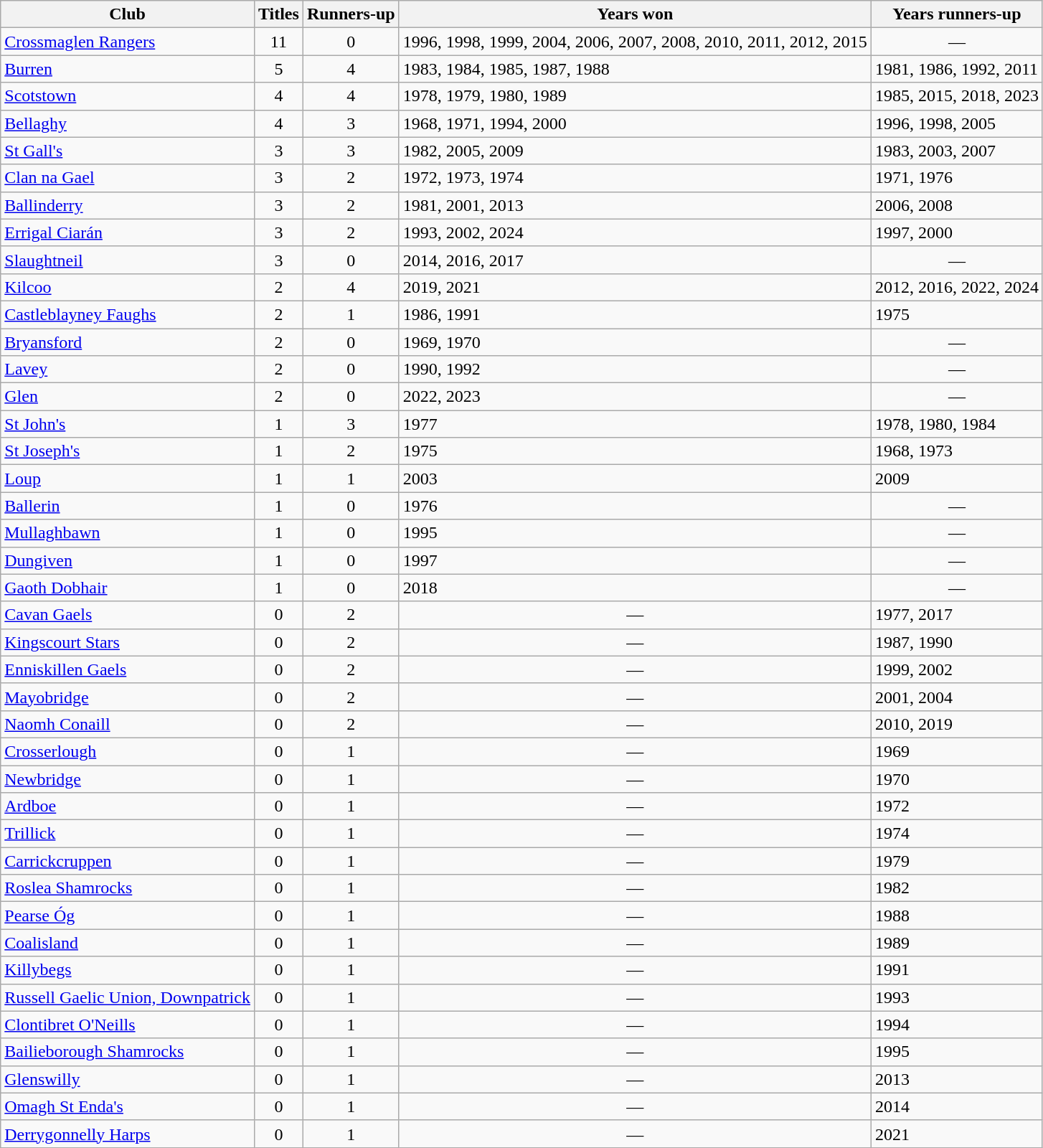<table class="wikitable sortable" style="text-align:center;">
<tr>
<th>Club</th>
<th>Titles</th>
<th>Runners-up</th>
<th>Years won</th>
<th>Years runners-up</th>
</tr>
<tr>
<td style="text-align:left"> <a href='#'>Crossmaglen Rangers</a></td>
<td>11</td>
<td>0</td>
<td style="text-align:left">1996, 1998, 1999, 2004, 2006, 2007, 2008, 2010, 2011, 2012, 2015</td>
<td>—</td>
</tr>
<tr>
<td style="text-align:left"> <a href='#'>Burren</a></td>
<td>5</td>
<td>4</td>
<td style="text-align:left">1983, 1984, 1985, 1987, 1988</td>
<td style="text-align:left">1981, 1986, 1992, 2011</td>
</tr>
<tr>
<td style="text-align:left"> <a href='#'>Scotstown</a></td>
<td>4</td>
<td>4</td>
<td style="text-align:left">1978, 1979, 1980, 1989</td>
<td style="text-align:left">1985, 2015, 2018, 2023</td>
</tr>
<tr>
<td style="text-align:left"> <a href='#'>Bellaghy</a></td>
<td>4</td>
<td>3</td>
<td style="text-align:left">1968, 1971, 1994, 2000</td>
<td style="text-align:left">1996, 1998, 2005</td>
</tr>
<tr>
<td style="text-align:left"> <a href='#'>St Gall's</a></td>
<td>3</td>
<td>3</td>
<td style="text-align:left">1982, 2005, 2009</td>
<td style="text-align:left">1983, 2003, 2007</td>
</tr>
<tr>
<td style="text-align:left"> <a href='#'>Clan na Gael</a></td>
<td>3</td>
<td>2</td>
<td style="text-align:left">1972, 1973, 1974</td>
<td style="text-align:left">1971, 1976</td>
</tr>
<tr>
<td style="text-align:left"> <a href='#'>Ballinderry</a></td>
<td>3</td>
<td>2</td>
<td style="text-align:left">1981, 2001, 2013</td>
<td style="text-align:left">2006, 2008</td>
</tr>
<tr>
<td style="text-align:left"> <a href='#'>Errigal Ciarán</a></td>
<td>3</td>
<td>2</td>
<td style="text-align:left">1993, 2002, 2024</td>
<td style="text-align:left">1997, 2000</td>
</tr>
<tr>
<td style="text-align:left"> <a href='#'>Slaughtneil</a></td>
<td>3</td>
<td>0</td>
<td style="text-align:left">2014, 2016, 2017</td>
<td>—</td>
</tr>
<tr>
<td style="text-align:left"> <a href='#'>Kilcoo</a></td>
<td>2</td>
<td>4</td>
<td style="text-align:left">2019, 2021</td>
<td style="text-align:left">2012, 2016, 2022, 2024</td>
</tr>
<tr>
<td style="text-align:left"> <a href='#'>Castleblayney Faughs</a></td>
<td>2</td>
<td>1</td>
<td style="text-align:left">1986, 1991</td>
<td style="text-align:left">1975</td>
</tr>
<tr>
<td style="text-align:left"> <a href='#'>Bryansford</a></td>
<td>2</td>
<td>0</td>
<td style="text-align:left">1969, 1970</td>
<td>—</td>
</tr>
<tr>
<td style="text-align:left"> <a href='#'>Lavey</a></td>
<td>2</td>
<td>0</td>
<td style="text-align:left">1990, 1992</td>
<td>—</td>
</tr>
<tr>
<td style="text-align:left"> <a href='#'>Glen</a></td>
<td>2</td>
<td>0</td>
<td style="text-align:left">2022, 2023</td>
<td>—</td>
</tr>
<tr>
<td style="text-align:left"> <a href='#'>St John's</a></td>
<td>1</td>
<td>3</td>
<td style="text-align:left">1977</td>
<td style="text-align:left">1978, 1980, 1984</td>
</tr>
<tr>
<td style="text-align:left"> <a href='#'>St Joseph's</a></td>
<td>1</td>
<td>2</td>
<td style="text-align:left">1975</td>
<td style="text-align:left">1968, 1973</td>
</tr>
<tr>
<td style="text-align:left"> <a href='#'>Loup</a></td>
<td>1</td>
<td>1</td>
<td style="text-align:left">2003</td>
<td style="text-align:left">2009</td>
</tr>
<tr>
<td style="text-align:left"> <a href='#'>Ballerin</a></td>
<td>1</td>
<td>0</td>
<td style="text-align:left">1976</td>
<td>—</td>
</tr>
<tr>
<td style="text-align:left"> <a href='#'>Mullaghbawn</a></td>
<td>1</td>
<td>0</td>
<td style="text-align:left">1995</td>
<td>—</td>
</tr>
<tr>
<td style="text-align:left"> <a href='#'>Dungiven</a></td>
<td>1</td>
<td>0</td>
<td style="text-align:left">1997</td>
<td>—</td>
</tr>
<tr>
<td style="text-align:left"> <a href='#'>Gaoth Dobhair</a></td>
<td>1</td>
<td>0</td>
<td style="text-align:left">2018</td>
<td>—</td>
</tr>
<tr>
<td style="text-align:left"> <a href='#'>Cavan Gaels</a></td>
<td>0</td>
<td>2</td>
<td>—</td>
<td style="text-align:left">1977, 2017</td>
</tr>
<tr>
<td style="text-align:left"> <a href='#'>Kingscourt Stars</a></td>
<td>0</td>
<td>2</td>
<td>—</td>
<td style="text-align:left">1987, 1990</td>
</tr>
<tr>
<td style="text-align:left"> <a href='#'>Enniskillen Gaels</a></td>
<td>0</td>
<td>2</td>
<td>—</td>
<td style="text-align:left">1999, 2002</td>
</tr>
<tr>
<td style="text-align:left"> <a href='#'>Mayobridge</a></td>
<td>0</td>
<td>2</td>
<td>—</td>
<td style="text-align:left">2001, 2004</td>
</tr>
<tr>
<td style="text-align:left"> <a href='#'>Naomh Conaill</a></td>
<td>0</td>
<td>2</td>
<td>—</td>
<td style="text-align:left">2010, 2019</td>
</tr>
<tr>
<td style="text-align:left"> <a href='#'>Crosserlough</a></td>
<td>0</td>
<td>1</td>
<td>—</td>
<td style="text-align:left">1969</td>
</tr>
<tr>
<td style="text-align:left"> <a href='#'>Newbridge</a></td>
<td>0</td>
<td>1</td>
<td>—</td>
<td style="text-align:left">1970</td>
</tr>
<tr>
<td style="text-align:left"> <a href='#'>Ardboe</a></td>
<td>0</td>
<td>1</td>
<td>—</td>
<td style="text-align:left">1972</td>
</tr>
<tr>
<td style="text-align:left"> <a href='#'>Trillick</a></td>
<td>0</td>
<td>1</td>
<td>—</td>
<td style="text-align:left">1974</td>
</tr>
<tr>
<td style="text-align:left"> <a href='#'>Carrickcruppen</a></td>
<td>0</td>
<td>1</td>
<td>—</td>
<td style="text-align:left">1979</td>
</tr>
<tr>
<td style="text-align:left"> <a href='#'>Roslea Shamrocks</a></td>
<td>0</td>
<td>1</td>
<td>—</td>
<td style="text-align:left">1982</td>
</tr>
<tr>
<td style="text-align:left"> <a href='#'>Pearse Óg</a></td>
<td>0</td>
<td>1</td>
<td>—</td>
<td style="text-align:left">1988</td>
</tr>
<tr>
<td style="text-align:left"> <a href='#'>Coalisland</a></td>
<td>0</td>
<td>1</td>
<td>—</td>
<td style="text-align:left">1989</td>
</tr>
<tr>
<td style="text-align:left"> <a href='#'>Killybegs</a></td>
<td>0</td>
<td>1</td>
<td>—</td>
<td style="text-align:left">1991</td>
</tr>
<tr>
<td style="text-align:left"> <a href='#'>Russell Gaelic Union, Downpatrick</a></td>
<td>0</td>
<td>1</td>
<td>—</td>
<td style="text-align:left">1993</td>
</tr>
<tr>
<td style="text-align:left"> <a href='#'>Clontibret O'Neills</a></td>
<td>0</td>
<td>1</td>
<td>—</td>
<td style="text-align:left">1994</td>
</tr>
<tr>
<td style="text-align:left"> <a href='#'>Bailieborough Shamrocks</a></td>
<td>0</td>
<td>1</td>
<td>—</td>
<td style="text-align:left">1995</td>
</tr>
<tr>
<td style="text-align:left"> <a href='#'>Glenswilly</a></td>
<td>0</td>
<td>1</td>
<td>—</td>
<td style="text-align:left">2013</td>
</tr>
<tr>
<td style="text-align:left"> <a href='#'>Omagh St Enda's</a></td>
<td>0</td>
<td>1</td>
<td>—</td>
<td style="text-align:left">2014</td>
</tr>
<tr>
<td style="text-align:left"> <a href='#'>Derrygonnelly Harps</a></td>
<td>0</td>
<td>1</td>
<td>—</td>
<td style="text-align:left">2021</td>
</tr>
</table>
